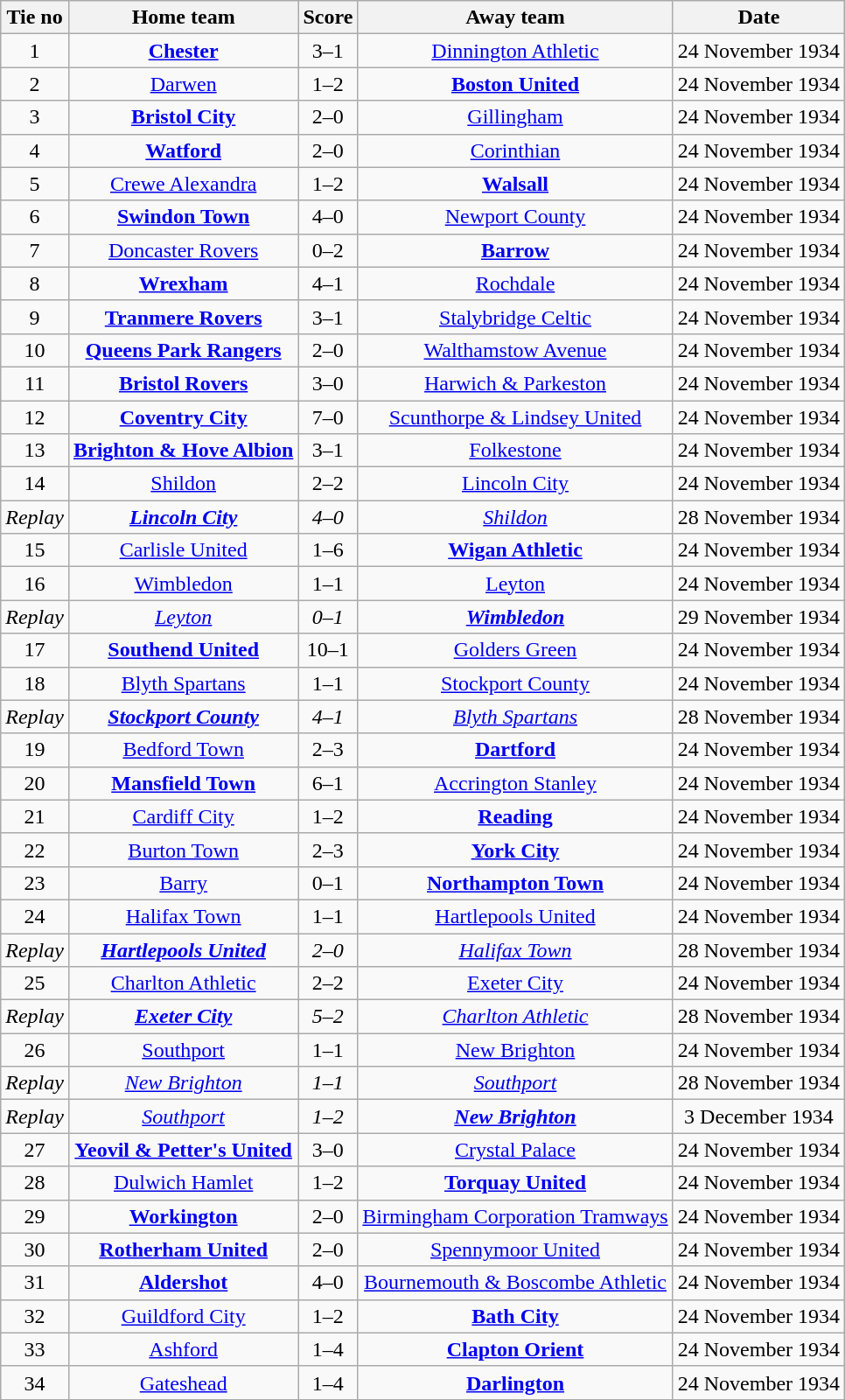<table class="wikitable" style="text-align: center">
<tr>
<th>Tie no</th>
<th>Home team</th>
<th>Score</th>
<th>Away team</th>
<th>Date</th>
</tr>
<tr>
<td>1</td>
<td><strong><a href='#'>Chester</a></strong></td>
<td>3–1</td>
<td><a href='#'>Dinnington Athletic</a></td>
<td>24 November 1934</td>
</tr>
<tr>
<td>2</td>
<td><a href='#'>Darwen</a></td>
<td>1–2</td>
<td><strong><a href='#'>Boston United</a></strong></td>
<td>24 November 1934</td>
</tr>
<tr>
<td>3</td>
<td><strong><a href='#'>Bristol City</a></strong></td>
<td>2–0</td>
<td><a href='#'>Gillingham</a></td>
<td>24 November 1934</td>
</tr>
<tr>
<td>4</td>
<td><strong><a href='#'>Watford</a></strong></td>
<td>2–0</td>
<td><a href='#'>Corinthian</a></td>
<td>24 November 1934</td>
</tr>
<tr>
<td>5</td>
<td><a href='#'>Crewe Alexandra</a></td>
<td>1–2</td>
<td><strong><a href='#'>Walsall</a></strong></td>
<td>24 November 1934</td>
</tr>
<tr>
<td>6</td>
<td><strong><a href='#'>Swindon Town</a></strong></td>
<td>4–0</td>
<td><a href='#'>Newport County</a></td>
<td>24 November 1934</td>
</tr>
<tr>
<td>7</td>
<td><a href='#'>Doncaster Rovers</a></td>
<td>0–2</td>
<td><strong><a href='#'>Barrow</a></strong></td>
<td>24 November 1934</td>
</tr>
<tr>
<td>8</td>
<td><strong><a href='#'>Wrexham</a></strong></td>
<td>4–1</td>
<td><a href='#'>Rochdale</a></td>
<td>24 November 1934</td>
</tr>
<tr>
<td>9</td>
<td><strong><a href='#'>Tranmere Rovers</a></strong></td>
<td>3–1</td>
<td><a href='#'>Stalybridge Celtic</a></td>
<td>24 November 1934</td>
</tr>
<tr>
<td>10</td>
<td><strong><a href='#'>Queens Park Rangers</a></strong></td>
<td>2–0</td>
<td><a href='#'>Walthamstow Avenue</a></td>
<td>24 November 1934</td>
</tr>
<tr>
<td>11</td>
<td><strong><a href='#'>Bristol Rovers</a></strong></td>
<td>3–0</td>
<td><a href='#'>Harwich & Parkeston</a></td>
<td>24 November 1934</td>
</tr>
<tr>
<td>12</td>
<td><strong><a href='#'>Coventry City</a></strong></td>
<td>7–0</td>
<td><a href='#'>Scunthorpe & Lindsey United</a></td>
<td>24 November 1934</td>
</tr>
<tr>
<td>13</td>
<td><strong><a href='#'>Brighton & Hove Albion</a></strong></td>
<td>3–1</td>
<td><a href='#'>Folkestone</a></td>
<td>24 November 1934</td>
</tr>
<tr>
<td>14</td>
<td><a href='#'>Shildon</a></td>
<td>2–2</td>
<td><a href='#'>Lincoln City</a></td>
<td>24 November 1934</td>
</tr>
<tr>
<td><em>Replay</em></td>
<td><strong><em><a href='#'>Lincoln City</a></em></strong></td>
<td><em>4–0</em></td>
<td><em><a href='#'>Shildon</a></em></td>
<td>28 November 1934</td>
</tr>
<tr>
<td>15</td>
<td><a href='#'>Carlisle United</a></td>
<td>1–6</td>
<td><strong><a href='#'>Wigan Athletic</a></strong></td>
<td>24 November 1934</td>
</tr>
<tr>
<td>16</td>
<td><a href='#'>Wimbledon</a></td>
<td>1–1</td>
<td><a href='#'>Leyton</a></td>
<td>24 November 1934</td>
</tr>
<tr>
<td><em>Replay</em></td>
<td><em><a href='#'>Leyton</a></em></td>
<td><em>0–1</em></td>
<td><strong><em><a href='#'>Wimbledon</a></em></strong></td>
<td>29 November 1934</td>
</tr>
<tr>
<td>17</td>
<td><strong><a href='#'>Southend United</a></strong></td>
<td>10–1</td>
<td><a href='#'>Golders Green</a></td>
<td>24 November 1934</td>
</tr>
<tr>
<td>18</td>
<td><a href='#'>Blyth Spartans</a></td>
<td>1–1</td>
<td><a href='#'>Stockport County</a></td>
<td>24 November 1934</td>
</tr>
<tr>
<td><em>Replay</em></td>
<td><strong><em><a href='#'>Stockport County</a></em></strong></td>
<td><em>4–1</em></td>
<td><em><a href='#'>Blyth Spartans</a></em></td>
<td>28 November 1934</td>
</tr>
<tr>
<td>19</td>
<td><a href='#'>Bedford Town</a></td>
<td>2–3</td>
<td><strong><a href='#'>Dartford</a></strong></td>
<td>24 November 1934</td>
</tr>
<tr>
<td>20</td>
<td><strong><a href='#'>Mansfield Town</a></strong></td>
<td>6–1</td>
<td><a href='#'>Accrington Stanley</a></td>
<td>24 November 1934</td>
</tr>
<tr>
<td>21</td>
<td><a href='#'>Cardiff City</a></td>
<td>1–2</td>
<td><strong><a href='#'>Reading</a></strong></td>
<td>24 November 1934</td>
</tr>
<tr>
<td>22</td>
<td><a href='#'>Burton Town</a></td>
<td>2–3</td>
<td><strong><a href='#'>York City</a></strong></td>
<td>24 November 1934</td>
</tr>
<tr>
<td>23</td>
<td><a href='#'>Barry</a></td>
<td>0–1</td>
<td><strong><a href='#'>Northampton Town</a></strong></td>
<td>24 November 1934</td>
</tr>
<tr>
<td>24</td>
<td><a href='#'>Halifax Town</a></td>
<td>1–1</td>
<td><a href='#'>Hartlepools United</a></td>
<td>24 November 1934</td>
</tr>
<tr>
<td><em>Replay</em></td>
<td><strong><em><a href='#'>Hartlepools United</a></em></strong></td>
<td><em>2–0</em></td>
<td><em><a href='#'>Halifax Town</a></em></td>
<td>28 November 1934</td>
</tr>
<tr>
<td>25</td>
<td><a href='#'>Charlton Athletic</a></td>
<td>2–2</td>
<td><a href='#'>Exeter City</a></td>
<td>24 November 1934</td>
</tr>
<tr>
<td><em>Replay</em></td>
<td><strong><em><a href='#'>Exeter City</a></em></strong></td>
<td><em>5–2</em></td>
<td><em><a href='#'>Charlton Athletic</a></em></td>
<td>28 November 1934</td>
</tr>
<tr>
<td>26</td>
<td><a href='#'>Southport</a></td>
<td>1–1</td>
<td><a href='#'>New Brighton</a></td>
<td>24 November 1934</td>
</tr>
<tr>
<td><em>Replay</em></td>
<td><em><a href='#'>New Brighton</a></em></td>
<td><em>1–1</em></td>
<td><em><a href='#'>Southport</a></em></td>
<td>28 November 1934</td>
</tr>
<tr>
<td><em>Replay</em></td>
<td><em><a href='#'>Southport</a></em></td>
<td><em>1–2</em></td>
<td><strong><em><a href='#'>New Brighton</a></em></strong></td>
<td>3 December 1934</td>
</tr>
<tr>
<td>27</td>
<td><strong><a href='#'>Yeovil & Petter's United</a></strong></td>
<td>3–0</td>
<td><a href='#'>Crystal Palace</a></td>
<td>24 November 1934</td>
</tr>
<tr>
<td>28</td>
<td><a href='#'>Dulwich Hamlet</a></td>
<td>1–2</td>
<td><strong><a href='#'>Torquay United</a></strong></td>
<td>24 November 1934</td>
</tr>
<tr>
<td>29</td>
<td><strong><a href='#'>Workington</a></strong></td>
<td>2–0</td>
<td><a href='#'>Birmingham Corporation Tramways</a></td>
<td>24 November 1934</td>
</tr>
<tr>
<td>30</td>
<td><strong><a href='#'>Rotherham United</a></strong></td>
<td>2–0</td>
<td><a href='#'>Spennymoor United</a></td>
<td>24 November 1934</td>
</tr>
<tr>
<td>31</td>
<td><strong><a href='#'>Aldershot</a></strong></td>
<td>4–0</td>
<td><a href='#'>Bournemouth & Boscombe Athletic</a></td>
<td>24 November 1934</td>
</tr>
<tr>
<td>32</td>
<td><a href='#'>Guildford City</a></td>
<td>1–2</td>
<td><strong><a href='#'>Bath City</a></strong></td>
<td>24 November 1934</td>
</tr>
<tr>
<td>33</td>
<td><a href='#'>Ashford</a></td>
<td>1–4</td>
<td><strong><a href='#'>Clapton Orient</a></strong></td>
<td>24 November 1934</td>
</tr>
<tr>
<td>34</td>
<td><a href='#'>Gateshead</a></td>
<td>1–4</td>
<td><strong><a href='#'>Darlington</a></strong></td>
<td>24 November 1934</td>
</tr>
<tr>
</tr>
</table>
